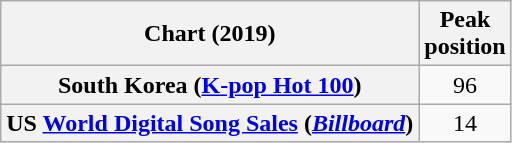<table class="wikitable sortable plainrowheaders" style="text-align:center">
<tr>
<th scope="col">Chart (2019)</th>
<th scope="col">Peak<br>position</th>
</tr>
<tr>
<th scope="row">South Korea (<a href='#'>K-pop Hot 100</a>)</th>
<td>96</td>
</tr>
<tr>
<th scope="row">US <a href='#'>World Digital Song Sales</a> (<em><a href='#'>Billboard</a></em>)</th>
<td>14</td>
</tr>
</table>
